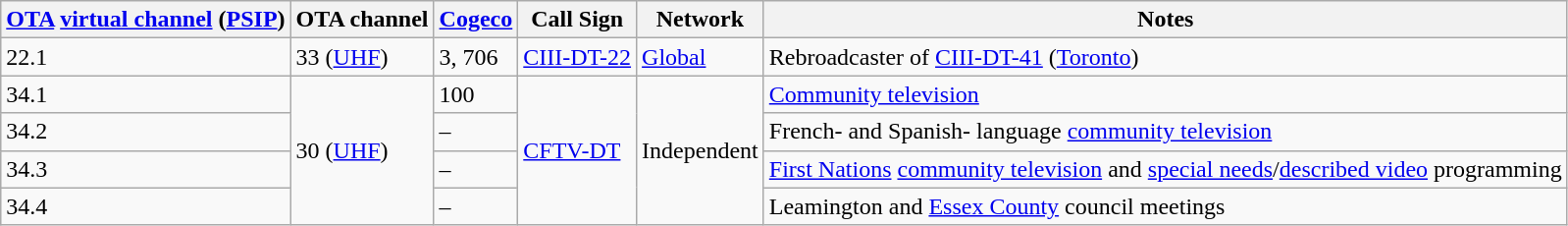<table class="wikitable sortable">
<tr>
<th><a href='#'>OTA</a> <a href='#'>virtual channel</a> (<a href='#'>PSIP</a>)</th>
<th>OTA channel</th>
<th><a href='#'>Cogeco</a></th>
<th>Call Sign</th>
<th>Network</th>
<th>Notes</th>
</tr>
<tr>
<td>22.1</td>
<td>33 (<a href='#'>UHF</a>)</td>
<td>3, 706</td>
<td><a href='#'>CIII-DT-22</a></td>
<td><a href='#'>Global</a></td>
<td>Rebroadcaster of <a href='#'>CIII-DT-41</a> (<a href='#'>Toronto</a>)</td>
</tr>
<tr>
<td>34.1</td>
<td rowspan=4>30 (<a href='#'>UHF</a>)</td>
<td>100</td>
<td rowspan=4><a href='#'>CFTV-DT</a></td>
<td rowspan=4>Independent</td>
<td><a href='#'>Community television</a></td>
</tr>
<tr>
<td>34.2</td>
<td>–</td>
<td>French- and Spanish- language <a href='#'>community television</a></td>
</tr>
<tr>
<td>34.3</td>
<td>–</td>
<td><a href='#'>First Nations</a> <a href='#'>community television</a> and <a href='#'>special needs</a>/<a href='#'>described video</a> programming</td>
</tr>
<tr>
<td>34.4</td>
<td>–</td>
<td>Leamington and <a href='#'>Essex County</a> council meetings</td>
</tr>
</table>
